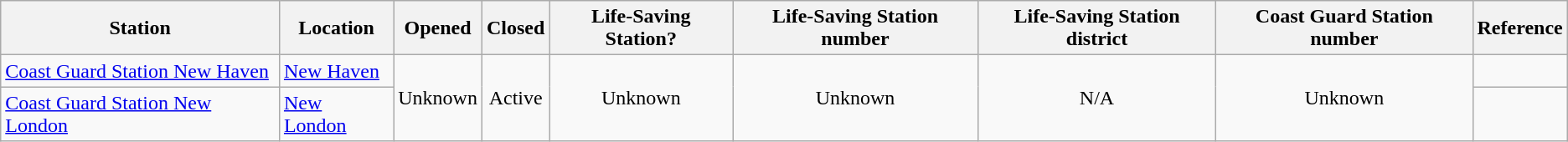<table class="wikitable sortable" style="text-align:left;">
<tr>
<th>Station</th>
<th>Location</th>
<th>Opened</th>
<th>Closed</th>
<th>Life-Saving Station?</th>
<th>Life-Saving Station number</th>
<th>Life-Saving Station district</th>
<th>Coast Guard Station number</th>
<th>Reference</th>
</tr>
<tr>
<td><a href='#'>Coast Guard Station New Haven</a></td>
<td><a href='#'>New Haven</a></td>
<td rowspan="2" align="center">Unknown</td>
<td rowspan="2" align="center">Active</td>
<td rowspan="2" align="center">Unknown</td>
<td rowspan="2" align="center">Unknown</td>
<td rowspan="2" align="center">N/A</td>
<td rowspan="2" align="center">Unknown</td>
<td align="center"></td>
</tr>
<tr>
<td><a href='#'>Coast Guard Station New London</a></td>
<td><a href='#'>New London</a></td>
<td align="center"></td>
</tr>
</table>
